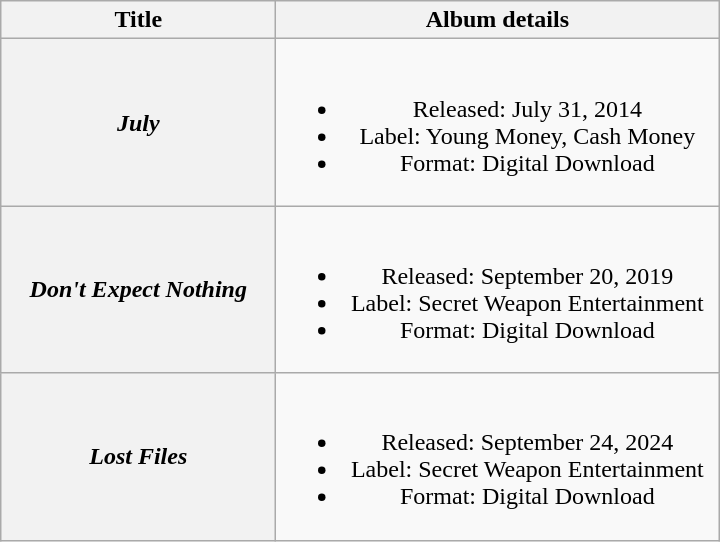<table class="wikitable plainrowheaders" style="text-align:center;">
<tr>
<th scope="col" style="width:11em;">Title</th>
<th scope="col" style="width:18em;">Album details</th>
</tr>
<tr>
<th scope="row"><em>July</em></th>
<td><br><ul><li>Released: July 31, 2014</li><li>Label: Young Money, Cash Money</li><li>Format: Digital Download</li></ul></td>
</tr>
<tr>
<th scope="row"><em>Don't Expect Nothing</em></th>
<td><br><ul><li>Released: September 20, 2019</li><li>Label: Secret Weapon Entertainment</li><li>Format: Digital Download</li></ul></td>
</tr>
<tr>
<th scope="row"><em>Lost Files</em></th>
<td><br><ul><li>Released: September 24, 2024</li><li>Label: Secret Weapon Entertainment</li><li>Format: Digital Download</li></ul></td>
</tr>
</table>
